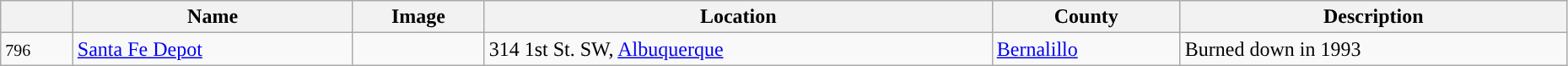<table class="wikitable sortable" style="width:98%">
<tr>
<th style="background-color:"></th>
<th style="background-color:">Name</th>
<th style="background-color:">Image</th>
<th style="background-color:">Location</th>
<th style="background-color:">County</th>
<th style="background-color:">Description</th>
</tr>
<tr>
<td><small>796</small></td>
<td><a href='#'>Santa Fe Depot</a></td>
<td></td>
<td>314 1st St. SW, <a href='#'>Albuquerque</a><br><small></small></td>
<td><a href='#'>Bernalillo</a></td>
<td>Burned down in 1993</td>
</tr>
</table>
